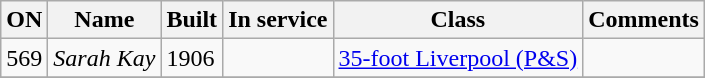<table class="wikitable">
<tr>
<th>ON</th>
<th>Name</th>
<th>Built</th>
<th>In service</th>
<th>Class</th>
<th>Comments</th>
</tr>
<tr>
<td>569</td>
<td><em>Sarah Kay</em></td>
<td>1906</td>
<td></td>
<td><a href='#'>35-foot Liverpool (P&S)</a></td>
<td></td>
</tr>
<tr>
</tr>
</table>
